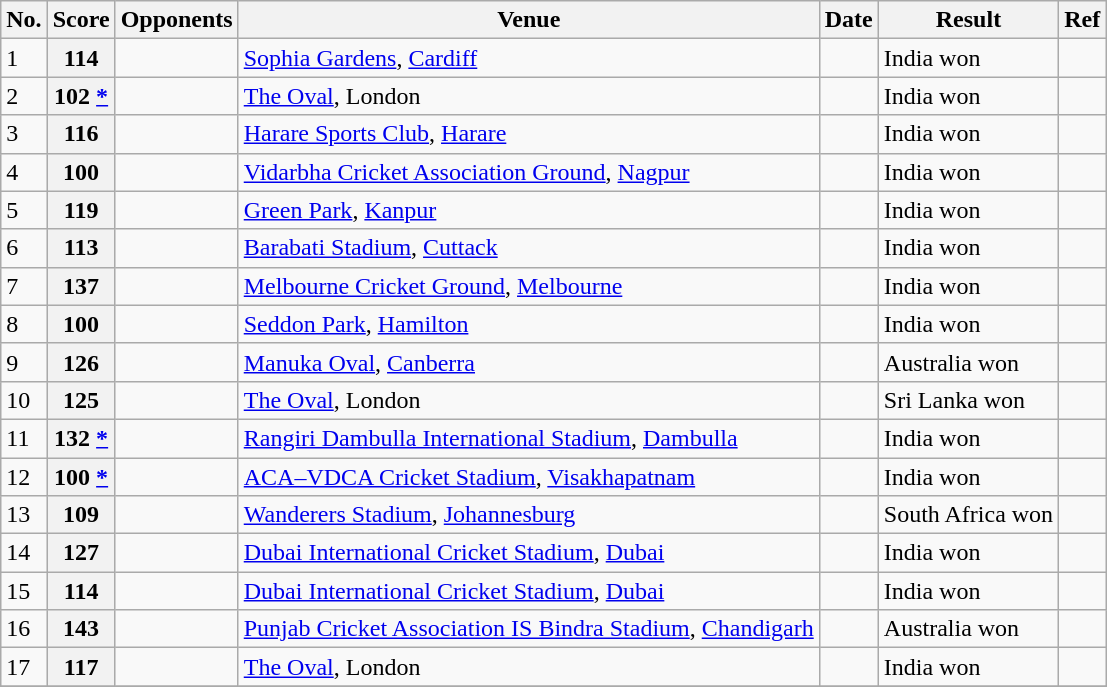<table class="wikitable sortable">
<tr>
<th>No.</th>
<th>Score</th>
<th>Opponents</th>
<th>Venue</th>
<th>Date</th>
<th>Result</th>
<th>Ref</th>
</tr>
<tr>
<td>1</td>
<th scope="row"> 114</th>
<td></td>
<td><a href='#'>Sophia Gardens</a>, <a href='#'>Cardiff</a></td>
<td></td>
<td>India won</td>
<td></td>
</tr>
<tr>
<td>2</td>
<th scope="row"> 102 <a href='#'>*</a></th>
<td></td>
<td><a href='#'>The Oval</a>, London</td>
<td></td>
<td>India won</td>
<td></td>
</tr>
<tr>
<td>3</td>
<th scope="row"> 116</th>
<td></td>
<td><a href='#'>Harare Sports Club</a>, <a href='#'>Harare</a></td>
<td></td>
<td>India won</td>
<td></td>
</tr>
<tr>
<td>4</td>
<th scope="row"> 100</th>
<td></td>
<td><a href='#'>Vidarbha Cricket Association Ground</a>, <a href='#'>Nagpur</a></td>
<td></td>
<td>India won</td>
<td></td>
</tr>
<tr>
<td>5</td>
<th scope="row"> 119</th>
<td></td>
<td><a href='#'>Green Park</a>, <a href='#'>Kanpur</a></td>
<td></td>
<td>India won</td>
<td></td>
</tr>
<tr>
<td>6</td>
<th scope="row"> 113</th>
<td></td>
<td><a href='#'>Barabati Stadium</a>, <a href='#'>Cuttack</a></td>
<td></td>
<td>India won</td>
<td></td>
</tr>
<tr>
<td>7</td>
<th scope="row"> 137</th>
<td></td>
<td><a href='#'>Melbourne Cricket Ground</a>, <a href='#'>Melbourne</a></td>
<td></td>
<td>India won</td>
<td></td>
</tr>
<tr>
<td>8</td>
<th scope="row"> 100</th>
<td></td>
<td><a href='#'>Seddon Park</a>, <a href='#'>Hamilton</a></td>
<td></td>
<td>India won</td>
<td></td>
</tr>
<tr>
<td>9</td>
<th scope="row"> 126</th>
<td></td>
<td><a href='#'>Manuka Oval</a>, <a href='#'>Canberra</a></td>
<td></td>
<td>Australia won</td>
<td></td>
</tr>
<tr>
<td>10</td>
<th scope="row"> 125</th>
<td></td>
<td><a href='#'>The Oval</a>, London</td>
<td></td>
<td>Sri Lanka won</td>
<td></td>
</tr>
<tr>
<td>11</td>
<th scope="row"> 132 <a href='#'>*</a></th>
<td></td>
<td><a href='#'>Rangiri Dambulla International Stadium</a>, <a href='#'>Dambulla</a></td>
<td></td>
<td>India won</td>
<td></td>
</tr>
<tr>
<td>12</td>
<th scope="row"> 100 <a href='#'>*</a></th>
<td></td>
<td><a href='#'>ACA–VDCA Cricket Stadium</a>, <a href='#'>Visakhapatnam</a></td>
<td></td>
<td>India won</td>
<td></td>
</tr>
<tr>
<td>13</td>
<th scope="row"> 109</th>
<td></td>
<td><a href='#'>Wanderers Stadium</a>, <a href='#'>Johannesburg</a></td>
<td></td>
<td>South Africa won</td>
<td></td>
</tr>
<tr>
<td>14</td>
<th scope="row"> 127</th>
<td></td>
<td><a href='#'>Dubai International Cricket Stadium</a>, <a href='#'>Dubai</a></td>
<td></td>
<td>India won</td>
<td></td>
</tr>
<tr>
<td>15</td>
<th scope="row"> 114</th>
<td></td>
<td><a href='#'>Dubai International Cricket Stadium</a>, <a href='#'>Dubai</a></td>
<td></td>
<td>India won</td>
<td></td>
</tr>
<tr>
<td>16</td>
<th scope="row"> 143</th>
<td></td>
<td><a href='#'>Punjab Cricket Association IS Bindra Stadium</a>, <a href='#'>Chandigarh</a></td>
<td></td>
<td>Australia won</td>
<td></td>
</tr>
<tr>
<td>17</td>
<th scope="row"> 117</th>
<td></td>
<td><a href='#'>The Oval</a>, London</td>
<td></td>
<td>India won</td>
<td></td>
</tr>
<tr>
</tr>
</table>
